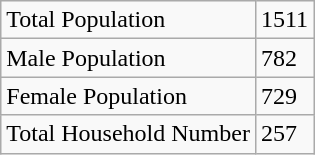<table class="wikitable">
<tr>
<td>Total Population</td>
<td>1511</td>
</tr>
<tr>
<td>Male Population</td>
<td>782</td>
</tr>
<tr>
<td>Female Population</td>
<td>729</td>
</tr>
<tr>
<td>Total Household Number</td>
<td>257</td>
</tr>
</table>
